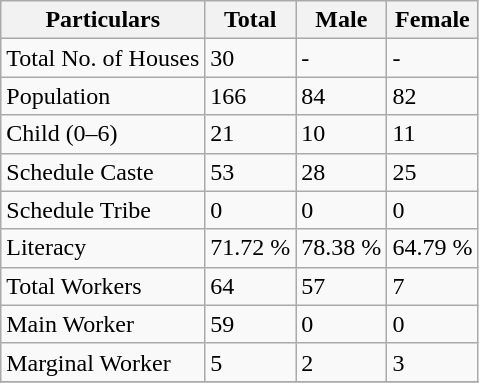<table class="wikitable sortable">
<tr>
<th>Particulars</th>
<th>Total</th>
<th>Male</th>
<th>Female</th>
</tr>
<tr>
<td>Total No. of Houses</td>
<td>30</td>
<td>-</td>
<td>-</td>
</tr>
<tr>
<td>Population</td>
<td>166</td>
<td>84</td>
<td>82</td>
</tr>
<tr>
<td>Child (0–6)</td>
<td>21</td>
<td>10</td>
<td>11</td>
</tr>
<tr>
<td>Schedule Caste</td>
<td>53</td>
<td>28</td>
<td>25</td>
</tr>
<tr>
<td>Schedule Tribe</td>
<td>0</td>
<td>0</td>
<td>0</td>
</tr>
<tr>
<td>Literacy</td>
<td>71.72 %</td>
<td>78.38 %</td>
<td>64.79 %</td>
</tr>
<tr>
<td>Total Workers</td>
<td>64</td>
<td>57</td>
<td>7</td>
</tr>
<tr>
<td>Main Worker</td>
<td>59</td>
<td>0</td>
<td>0</td>
</tr>
<tr>
<td>Marginal Worker</td>
<td>5</td>
<td>2</td>
<td>3</td>
</tr>
<tr>
</tr>
</table>
